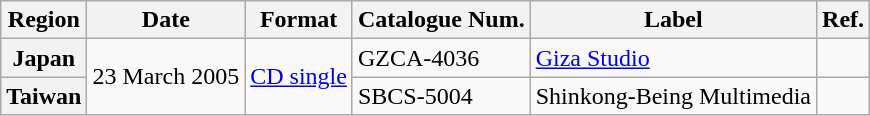<table class="wikitable sortable plainrowheaders">
<tr>
<th scope="col">Region</th>
<th scope="col">Date</th>
<th scope="col">Format</th>
<th scope="col">Catalogue Num.</th>
<th scope="col">Label</th>
<th scope="col">Ref.</th>
</tr>
<tr>
<th scope="row" rowspan="1">Japan</th>
<td rowspan="2">23 March 2005</td>
<td rowspan="2"><a href='#'>CD single</a></td>
<td>GZCA-4036</td>
<td rowspan="1"><a href='#'>Giza Studio</a></td>
<td></td>
</tr>
<tr>
<th scope="row">Taiwan</th>
<td>SBCS-5004</td>
<td>Shinkong-Being Multimedia</td>
<td></td>
</tr>
</table>
